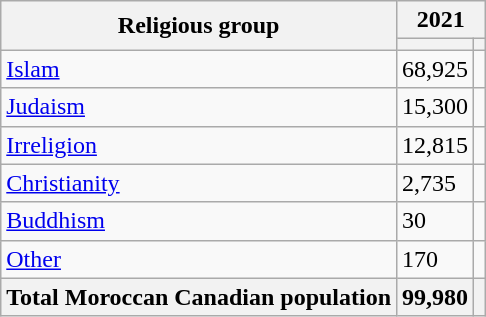<table class="wikitable sortable">
<tr>
<th rowspan="2">Religious group</th>
<th colspan="2">2021</th>
</tr>
<tr>
<th><a href='#'></a></th>
<th></th>
</tr>
<tr>
<td><a href='#'>Islam</a></td>
<td>68,925</td>
<td></td>
</tr>
<tr>
<td><a href='#'>Judaism</a></td>
<td>15,300</td>
<td></td>
</tr>
<tr>
<td><a href='#'>Irreligion</a></td>
<td>12,815</td>
<td></td>
</tr>
<tr>
<td><a href='#'>Christianity</a></td>
<td>2,735</td>
<td></td>
</tr>
<tr>
<td><a href='#'>Buddhism</a></td>
<td>30</td>
<td></td>
</tr>
<tr>
<td><a href='#'>Other</a></td>
<td>170</td>
<td></td>
</tr>
<tr>
<th>Total Moroccan Canadian population</th>
<th>99,980</th>
<th></th>
</tr>
</table>
